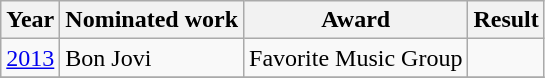<table class="wikitable">
<tr>
<th>Year</th>
<th>Nominated work</th>
<th>Award</th>
<th>Result</th>
</tr>
<tr>
<td style="text-align:center;"><a href='#'>2013</a></td>
<td>Bon Jovi</td>
<td>Favorite Music Group</td>
<td></td>
</tr>
<tr>
</tr>
</table>
